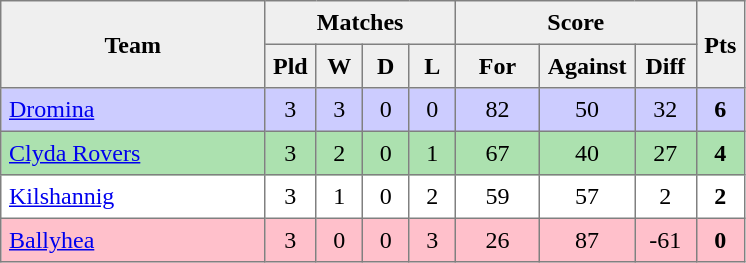<table style=border-collapse:collapse border=1 cellspacing=0 cellpadding=5>
<tr align=center bgcolor=#efefef>
<th rowspan=2 width=165>Team</th>
<th colspan=4>Matches</th>
<th colspan=3>Score</th>
<th rowspan=2width=20>Pts</th>
</tr>
<tr align=center bgcolor=#efefef>
<th width=20>Pld</th>
<th width=20>W</th>
<th width=20>D</th>
<th width=20>L</th>
<th width=45>For</th>
<th width=45>Against</th>
<th width=30>Diff</th>
</tr>
<tr align=center style="background:#ccccff;">
<td style="text-align:left;"><a href='#'>Dromina</a></td>
<td>3</td>
<td>3</td>
<td>0</td>
<td>0</td>
<td>82</td>
<td>50</td>
<td>32</td>
<td><strong>6</strong></td>
</tr>
<tr align=center style="background:#ACE1AF;">
<td style="text-align:left;"><a href='#'>Clyda Rovers</a></td>
<td>3</td>
<td>2</td>
<td>0</td>
<td>1</td>
<td>67</td>
<td>40</td>
<td>27</td>
<td><strong>4</strong></td>
</tr>
<tr align=center>
<td style="text-align:left;"><a href='#'>Kilshannig</a></td>
<td>3</td>
<td>1</td>
<td>0</td>
<td>2</td>
<td>59</td>
<td>57</td>
<td>2</td>
<td><strong>2</strong></td>
</tr>
<tr align=center style="background:#FFC0CB;">
<td style="text-align:left;"><a href='#'>Ballyhea</a></td>
<td>3</td>
<td>0</td>
<td>0</td>
<td>3</td>
<td>26</td>
<td>87</td>
<td>-61</td>
<td><strong>0</strong></td>
</tr>
</table>
